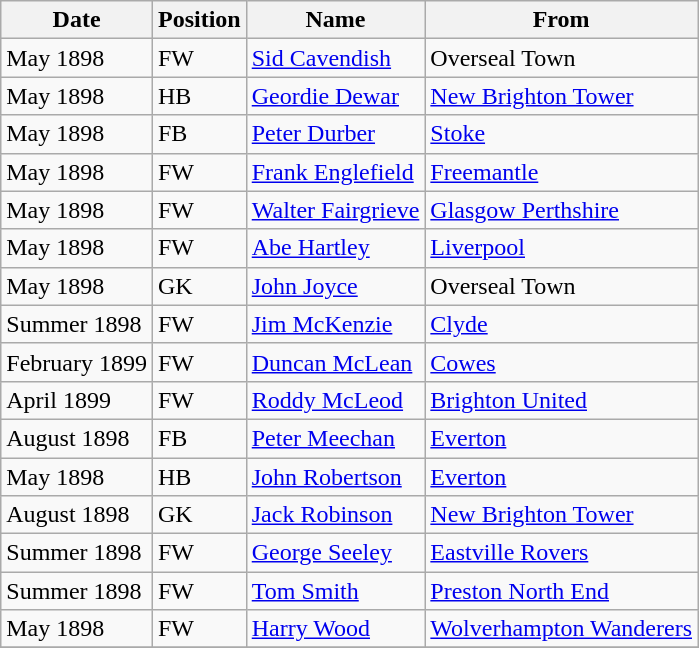<table class="wikitable">
<tr>
<th>Date</th>
<th>Position</th>
<th>Name</th>
<th>From</th>
</tr>
<tr>
<td>May 1898</td>
<td>FW</td>
<td><a href='#'>Sid Cavendish</a></td>
<td>Overseal Town</td>
</tr>
<tr>
<td>May 1898</td>
<td>HB</td>
<td><a href='#'>Geordie Dewar</a></td>
<td><a href='#'>New Brighton Tower</a></td>
</tr>
<tr>
<td>May 1898</td>
<td>FB</td>
<td><a href='#'>Peter Durber</a></td>
<td><a href='#'>Stoke</a></td>
</tr>
<tr>
<td>May 1898</td>
<td>FW</td>
<td><a href='#'>Frank Englefield</a></td>
<td><a href='#'>Freemantle</a></td>
</tr>
<tr>
<td>May 1898</td>
<td>FW</td>
<td><a href='#'>Walter Fairgrieve</a></td>
<td><a href='#'>Glasgow Perthshire</a></td>
</tr>
<tr>
<td>May 1898</td>
<td>FW</td>
<td><a href='#'>Abe Hartley</a></td>
<td><a href='#'>Liverpool</a></td>
</tr>
<tr>
<td>May 1898</td>
<td>GK</td>
<td><a href='#'>John Joyce</a></td>
<td>Overseal Town</td>
</tr>
<tr>
<td>Summer 1898</td>
<td>FW</td>
<td><a href='#'>Jim McKenzie</a></td>
<td><a href='#'>Clyde</a></td>
</tr>
<tr>
<td>February 1899</td>
<td>FW</td>
<td><a href='#'>Duncan McLean</a></td>
<td><a href='#'>Cowes</a></td>
</tr>
<tr>
<td>April 1899</td>
<td>FW</td>
<td><a href='#'>Roddy McLeod</a></td>
<td><a href='#'>Brighton United</a></td>
</tr>
<tr>
<td>August 1898</td>
<td>FB</td>
<td><a href='#'>Peter Meechan</a></td>
<td><a href='#'>Everton</a></td>
</tr>
<tr>
<td>May 1898</td>
<td>HB</td>
<td><a href='#'>John Robertson</a></td>
<td><a href='#'>Everton</a></td>
</tr>
<tr>
<td>August 1898</td>
<td>GK</td>
<td><a href='#'>Jack Robinson</a></td>
<td><a href='#'>New Brighton Tower</a></td>
</tr>
<tr>
<td>Summer 1898</td>
<td>FW</td>
<td><a href='#'>George Seeley</a></td>
<td><a href='#'>Eastville Rovers</a></td>
</tr>
<tr>
<td>Summer 1898</td>
<td>FW</td>
<td><a href='#'>Tom Smith</a></td>
<td><a href='#'>Preston North End</a></td>
</tr>
<tr>
<td>May 1898</td>
<td>FW</td>
<td><a href='#'>Harry Wood</a></td>
<td><a href='#'>Wolverhampton Wanderers</a></td>
</tr>
<tr>
</tr>
</table>
